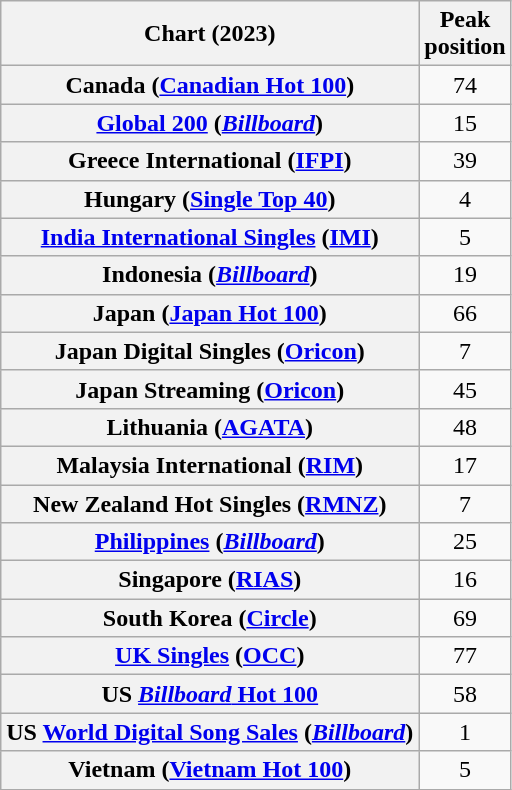<table class="wikitable sortable plainrowheaders" style="text-align:center">
<tr>
<th scope="col">Chart (2023)</th>
<th scope="col">Peak<br>position</th>
</tr>
<tr>
<th scope="row">Canada (<a href='#'>Canadian Hot 100</a>)</th>
<td>74</td>
</tr>
<tr>
<th scope="row"><a href='#'>Global 200</a> (<em><a href='#'>Billboard</a></em>)</th>
<td>15</td>
</tr>
<tr>
<th scope="row">Greece International (<a href='#'>IFPI</a>)</th>
<td>39</td>
</tr>
<tr>
<th scope="row">Hungary (<a href='#'>Single Top 40</a>)</th>
<td>4</td>
</tr>
<tr>
<th scope="row"><a href='#'>India International Singles</a> (<a href='#'>IMI</a>)</th>
<td>5</td>
</tr>
<tr>
<th scope="row">Indonesia (<em><a href='#'>Billboard</a></em>)</th>
<td>19</td>
</tr>
<tr>
<th scope="row">Japan (<a href='#'>Japan Hot 100</a>)</th>
<td>66</td>
</tr>
<tr>
<th scope="row">Japan Digital Singles (<a href='#'>Oricon</a>)</th>
<td>7</td>
</tr>
<tr>
<th scope="row">Japan Streaming (<a href='#'>Oricon</a>)</th>
<td>45</td>
</tr>
<tr>
<th scope="row">Lithuania (<a href='#'>AGATA</a>)</th>
<td>48</td>
</tr>
<tr>
<th scope="row">Malaysia International (<a href='#'>RIM</a>)</th>
<td>17</td>
</tr>
<tr>
<th scope="row">New Zealand Hot Singles (<a href='#'>RMNZ</a>)</th>
<td>7</td>
</tr>
<tr>
<th scope="row"><a href='#'>Philippines</a> (<em><a href='#'>Billboard</a></em>)</th>
<td>25</td>
</tr>
<tr>
<th scope="row">Singapore (<a href='#'>RIAS</a>)</th>
<td>16</td>
</tr>
<tr>
<th scope="row">South Korea (<a href='#'>Circle</a>)</th>
<td>69</td>
</tr>
<tr>
<th scope="row"><a href='#'>UK Singles</a> (<a href='#'>OCC</a>)</th>
<td>77</td>
</tr>
<tr>
<th scope="row">US <a href='#'><em>Billboard</em> Hot 100</a></th>
<td>58</td>
</tr>
<tr>
<th scope="row">US <a href='#'>World Digital Song Sales</a> (<em><a href='#'>Billboard</a></em>)</th>
<td>1</td>
</tr>
<tr>
<th scope="row">Vietnam (<a href='#'>Vietnam Hot 100</a>)</th>
<td>5</td>
</tr>
</table>
